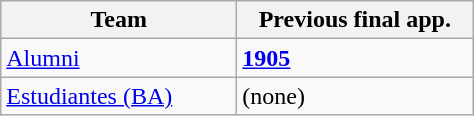<table class="wikitable">
<tr>
<th width=150px>Team</th>
<th width=150px>Previous final app.</th>
</tr>
<tr>
<td><a href='#'>Alumni</a></td>
<td><strong><a href='#'>1905</a></strong></td>
</tr>
<tr>
<td><a href='#'>Estudiantes (BA)</a></td>
<td>(none)</td>
</tr>
</table>
